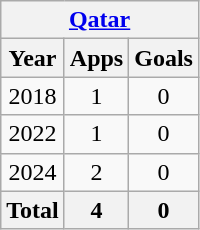<table class="wikitable" style="text-align:center">
<tr>
<th colspan=4><a href='#'>Qatar</a></th>
</tr>
<tr>
<th>Year</th>
<th>Apps</th>
<th>Goals</th>
</tr>
<tr>
<td>2018</td>
<td>1</td>
<td>0</td>
</tr>
<tr>
<td>2022</td>
<td>1</td>
<td>0</td>
</tr>
<tr>
<td>2024</td>
<td>2</td>
<td>0</td>
</tr>
<tr>
<th>Total</th>
<th>4</th>
<th>0</th>
</tr>
</table>
